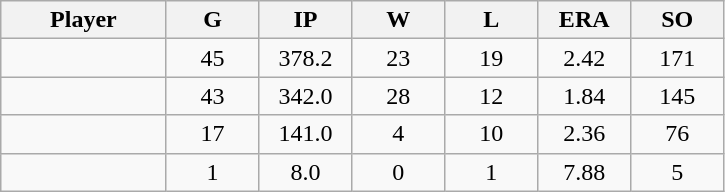<table class="wikitable sortable">
<tr>
<th bgcolor="#DDDDFF" width="16%">Player</th>
<th bgcolor="#DDDDFF" width="9%">G</th>
<th bgcolor="#DDDDFF" width="9%">IP</th>
<th bgcolor="#DDDDFF" width="9%">W</th>
<th bgcolor="#DDDDFF" width="9%">L</th>
<th bgcolor="#DDDDFF" width="9%">ERA</th>
<th bgcolor="#DDDDFF" width="9%">SO</th>
</tr>
<tr align="center">
<td></td>
<td>45</td>
<td>378.2</td>
<td>23</td>
<td>19</td>
<td>2.42</td>
<td>171</td>
</tr>
<tr align="center">
<td></td>
<td>43</td>
<td>342.0</td>
<td>28</td>
<td>12</td>
<td>1.84</td>
<td>145</td>
</tr>
<tr align="center">
<td></td>
<td>17</td>
<td>141.0</td>
<td>4</td>
<td>10</td>
<td>2.36</td>
<td>76</td>
</tr>
<tr align="center">
<td></td>
<td>1</td>
<td>8.0</td>
<td>0</td>
<td>1</td>
<td>7.88</td>
<td>5</td>
</tr>
</table>
